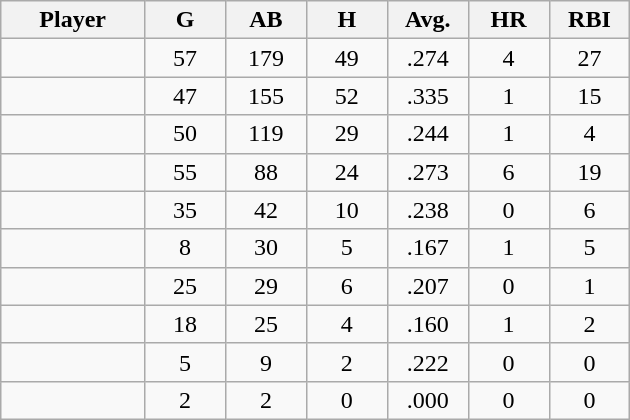<table class="wikitable sortable">
<tr>
<th bgcolor="#DDDDFF" width="16%">Player</th>
<th bgcolor="#DDDDFF" width="9%">G</th>
<th bgcolor="#DDDDFF" width="9%">AB</th>
<th bgcolor="#DDDDFF" width="9%">H</th>
<th bgcolor="#DDDDFF" width="9%">Avg.</th>
<th bgcolor="#DDDDFF" width="9%">HR</th>
<th bgcolor="#DDDDFF" width="9%">RBI</th>
</tr>
<tr align="center">
<td></td>
<td>57</td>
<td>179</td>
<td>49</td>
<td>.274</td>
<td>4</td>
<td>27</td>
</tr>
<tr align="center">
<td></td>
<td>47</td>
<td>155</td>
<td>52</td>
<td>.335</td>
<td>1</td>
<td>15</td>
</tr>
<tr align="center">
<td></td>
<td>50</td>
<td>119</td>
<td>29</td>
<td>.244</td>
<td>1</td>
<td>4</td>
</tr>
<tr align="center">
<td></td>
<td>55</td>
<td>88</td>
<td>24</td>
<td>.273</td>
<td>6</td>
<td>19</td>
</tr>
<tr align="center">
<td></td>
<td>35</td>
<td>42</td>
<td>10</td>
<td>.238</td>
<td>0</td>
<td>6</td>
</tr>
<tr align="center">
<td></td>
<td>8</td>
<td>30</td>
<td>5</td>
<td>.167</td>
<td>1</td>
<td>5</td>
</tr>
<tr align="center">
<td></td>
<td>25</td>
<td>29</td>
<td>6</td>
<td>.207</td>
<td>0</td>
<td>1</td>
</tr>
<tr align="center">
<td></td>
<td>18</td>
<td>25</td>
<td>4</td>
<td>.160</td>
<td>1</td>
<td>2</td>
</tr>
<tr align="center">
<td></td>
<td>5</td>
<td>9</td>
<td>2</td>
<td>.222</td>
<td>0</td>
<td>0</td>
</tr>
<tr align="center">
<td></td>
<td>2</td>
<td>2</td>
<td>0</td>
<td>.000</td>
<td>0</td>
<td>0</td>
</tr>
</table>
